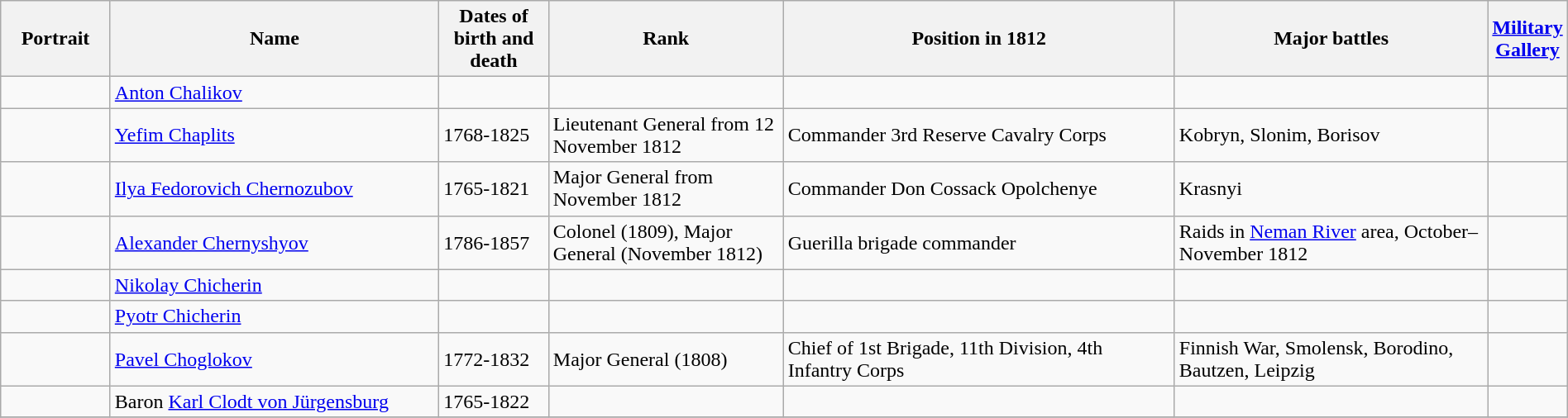<table width=100% class="wikitable">
<tr>
<th width=7%>Portrait</th>
<th width=21%>Name</th>
<th width=7%>Dates of birth and death</th>
<th width=15%>Rank</th>
<th width=25%>Position in 1812</th>
<th width=20%>Major battles</th>
<th width=5%><a href='#'>Military Gallery</a></th>
</tr>
<tr>
<td></td>
<td><a href='#'>Anton Chalikov</a></td>
<td></td>
<td></td>
<td></td>
<td></td>
<td></td>
</tr>
<tr>
<td></td>
<td><a href='#'>Yefim Chaplits</a></td>
<td>1768-1825</td>
<td>Lieutenant General from 12 November 1812</td>
<td>Commander 3rd Reserve Cavalry Corps</td>
<td>Kobryn, Slonim, Borisov</td>
<td></td>
</tr>
<tr>
<td></td>
<td><a href='#'>Ilya Fedorovich Chernozubov</a></td>
<td>1765-1821</td>
<td>Major General from November 1812</td>
<td>Commander Don Cossack Opolchenye</td>
<td>Krasnyi</td>
<td></td>
</tr>
<tr>
<td></td>
<td><a href='#'>Alexander Chernyshyov</a></td>
<td>1786-1857</td>
<td>Colonel (1809), Major General (November 1812)</td>
<td>Guerilla brigade commander</td>
<td>Raids in <a href='#'>Neman River</a> area, October–November 1812</td>
<td></td>
</tr>
<tr>
<td></td>
<td><a href='#'>Nikolay Chicherin</a></td>
<td></td>
<td></td>
<td></td>
<td></td>
<td></td>
</tr>
<tr>
<td></td>
<td><a href='#'>Pyotr Chicherin</a></td>
<td></td>
<td></td>
<td></td>
<td></td>
<td></td>
</tr>
<tr>
<td></td>
<td><a href='#'>Pavel Choglokov</a></td>
<td>1772-1832</td>
<td>Major General (1808)</td>
<td>Chief of 1st Brigade, 11th Division, 4th Infantry Corps</td>
<td>Finnish War, Smolensk, Borodino, Bautzen, Leipzig</td>
<td></td>
</tr>
<tr>
<td></td>
<td>Baron <a href='#'>Karl Clodt von Jürgensburg</a></td>
<td>1765-1822</td>
<td></td>
<td></td>
<td></td>
<td></td>
</tr>
<tr>
</tr>
</table>
